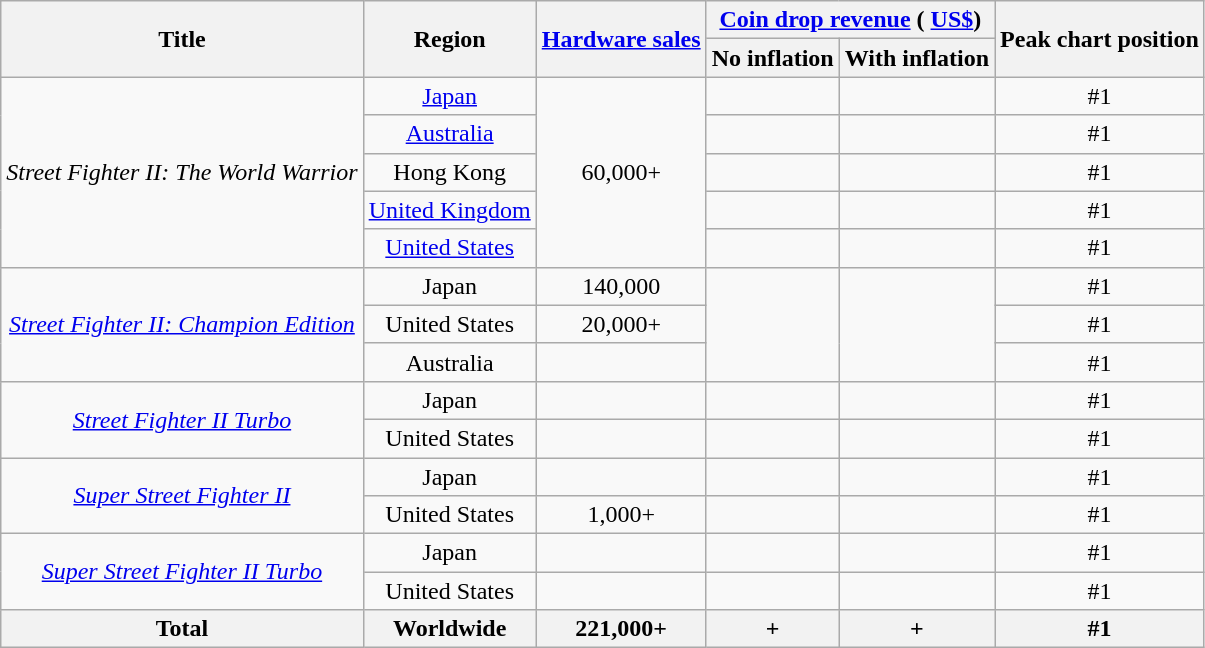<table class="wikitable" style="text-align:center">
<tr>
<th rowspan=2>Title</th>
<th rowspan=2>Region</th>
<th rowspan=2><a href='#'>Hardware sales</a></th>
<th colspan=2><a href='#'>Coin drop revenue</a> ( <a href='#'>US$</a>)</th>
<th rowspan=2>Peak chart position</th>
</tr>
<tr>
<th>No inflation</th>
<th>With inflation</th>
</tr>
<tr>
<td rowspan="5"><em>Street Fighter II: The World Warrior</em></td>
<td><a href='#'>Japan</a></td>
<td rowspan="5">60,000+</td>
<td></td>
<td></td>
<td>#1</td>
</tr>
<tr>
<td><a href='#'>Australia</a></td>
<td></td>
<td></td>
<td>#1</td>
</tr>
<tr>
<td>Hong Kong</td>
<td></td>
<td></td>
<td>#1</td>
</tr>
<tr>
<td><a href='#'>United Kingdom</a></td>
<td> </td>
<td></td>
<td>#1</td>
</tr>
<tr>
<td><a href='#'>United States</a></td>
<td></td>
<td></td>
<td>#1</td>
</tr>
<tr>
<td rowspan="3"><em><a href='#'>Street Fighter II: Champion Edition</a></em></td>
<td>Japan</td>
<td>140,000</td>
<td rowspan="3"> </td>
<td rowspan="3"></td>
<td>#1</td>
</tr>
<tr>
<td>United States</td>
<td>20,000+</td>
<td>#1</td>
</tr>
<tr>
<td>Australia</td>
<td></td>
<td>#1</td>
</tr>
<tr>
<td rowspan="2"><em><a href='#'>Street Fighter II Turbo</a></em></td>
<td>Japan</td>
<td></td>
<td></td>
<td></td>
<td>#1</td>
</tr>
<tr>
<td>United States</td>
<td></td>
<td></td>
<td></td>
<td>#1</td>
</tr>
<tr>
<td rowspan="2"><em><a href='#'>Super Street Fighter II</a></em></td>
<td>Japan</td>
<td></td>
<td></td>
<td></td>
<td>#1</td>
</tr>
<tr>
<td>United States</td>
<td>1,000+</td>
<td></td>
<td></td>
<td>#1</td>
</tr>
<tr>
<td rowspan="2"><em><a href='#'>Super Street Fighter II Turbo</a></em></td>
<td>Japan</td>
<td></td>
<td></td>
<td></td>
<td>#1</td>
</tr>
<tr>
<td>United States</td>
<td></td>
<td></td>
<td></td>
<td>#1</td>
</tr>
<tr>
<th>Total</th>
<th>Worldwide</th>
<th>221,000+</th>
<th>+</th>
<th>+</th>
<th>#1</th>
</tr>
</table>
